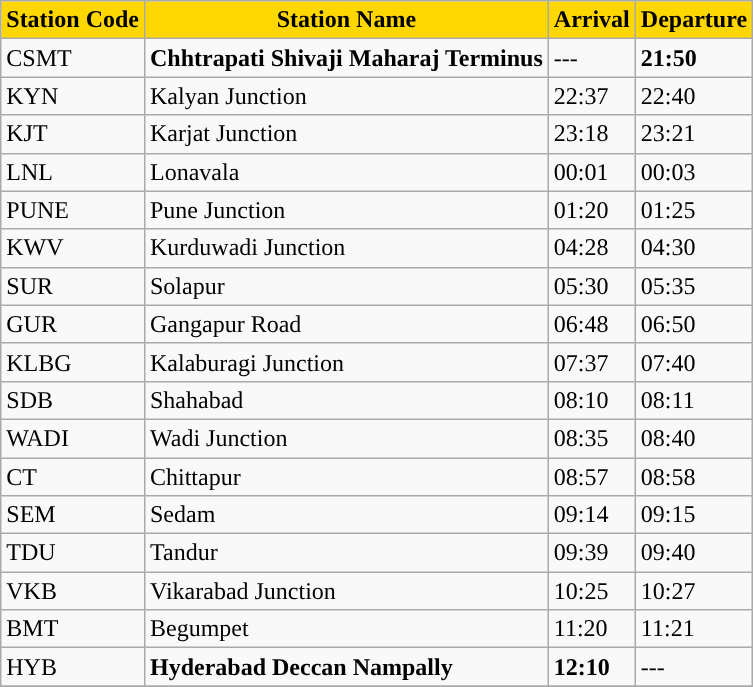<table class="wikitable">
<tr>
<th style="background:gold;">Station Code</th>
<th ! style="background:gold;">Station Name</th>
<th ! style="background:gold;">Arrival</th>
<th ! style="Background:gold;">Departure</th>
</tr>
<tr>
<td>CSMT</td>
<td><strong>Chhtrapati Shivaji Maharaj Terminus</strong></td>
<td>---</td>
<td><strong>21:50</strong></td>
</tr>
<tr>
<td>KYN</td>
<td>Kalyan Junction</td>
<td>22:37</td>
<td>22:40</td>
</tr>
<tr>
<td>KJT</td>
<td>Karjat Junction</td>
<td>23:18</td>
<td>23:21</td>
</tr>
<tr>
<td>LNL</td>
<td>Lonavala</td>
<td>00:01</td>
<td>00:03</td>
</tr>
<tr>
<td>PUNE</td>
<td>Pune Junction</td>
<td>01:20</td>
<td>01:25</td>
</tr>
<tr>
<td>KWV</td>
<td>Kurduwadi Junction</td>
<td>04:28</td>
<td>04:30</td>
</tr>
<tr>
<td>SUR</td>
<td>Solapur</td>
<td>05:30</td>
<td>05:35</td>
</tr>
<tr>
<td>GUR</td>
<td>Gangapur Road</td>
<td>06:48</td>
<td>06:50</td>
</tr>
<tr>
<td>KLBG</td>
<td>Kalaburagi Junction</td>
<td>07:37</td>
<td>07:40</td>
</tr>
<tr>
<td>SDB</td>
<td>Shahabad</td>
<td>08:10</td>
<td>08:11</td>
</tr>
<tr>
<td>WADI</td>
<td>Wadi Junction</td>
<td>08:35</td>
<td>08:40</td>
</tr>
<tr>
<td>CT</td>
<td>Chittapur</td>
<td>08:57</td>
<td>08:58</td>
</tr>
<tr>
<td>SEM</td>
<td>Sedam</td>
<td>09:14</td>
<td>09:15</td>
</tr>
<tr>
<td>TDU</td>
<td>Tandur</td>
<td>09:39</td>
<td>09:40</td>
</tr>
<tr>
<td>VKB</td>
<td>Vikarabad Junction</td>
<td>10:25</td>
<td>10:27</td>
</tr>
<tr>
<td>BMT</td>
<td>Begumpet</td>
<td>11:20</td>
<td>11:21</td>
</tr>
<tr>
<td>HYB</td>
<td><strong>Hyderabad Deccan Nampally</strong></td>
<td><strong>12:10</strong></td>
<td>---</td>
</tr>
<tr>
</tr>
</table>
